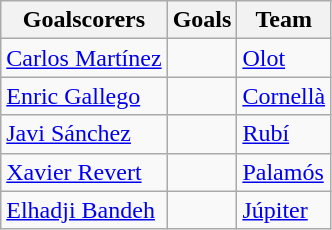<table class="wikitable">
<tr>
<th>Goalscorers</th>
<th>Goals</th>
<th>Team</th>
</tr>
<tr>
<td> <a href='#'>Carlos Martínez</a></td>
<td></td>
<td><a href='#'>Olot</a></td>
</tr>
<tr>
<td> <a href='#'>Enric Gallego</a></td>
<td></td>
<td><a href='#'>Cornellà</a></td>
</tr>
<tr>
<td> <a href='#'>Javi Sánchez</a></td>
<td></td>
<td><a href='#'>Rubí</a></td>
</tr>
<tr>
<td> <a href='#'>Xavier Revert</a></td>
<td></td>
<td><a href='#'>Palamós</a></td>
</tr>
<tr>
<td> <a href='#'>Elhadji Bandeh</a></td>
<td></td>
<td><a href='#'>Júpiter</a></td>
</tr>
</table>
